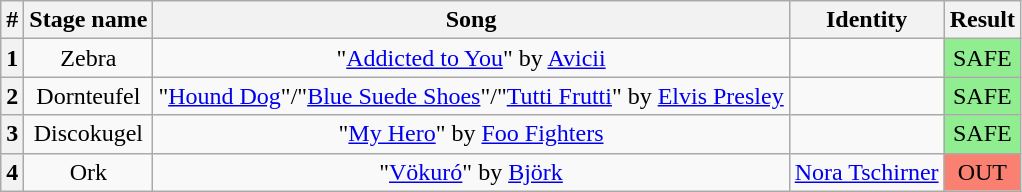<table class="wikitable plainrowheaders" style="text-align: center;">
<tr>
<th>#</th>
<th>Stage name</th>
<th>Song</th>
<th>Identity</th>
<th>Result</th>
</tr>
<tr>
<th>1</th>
<td>Zebra</td>
<td>"<a href='#'>Addicted to You</a>" by <a href='#'>Avicii</a></td>
<td></td>
<td bgcolor=lightgreen>SAFE</td>
</tr>
<tr>
<th>2</th>
<td>Dornteufel</td>
<td>"<a href='#'>Hound Dog</a>"/"<a href='#'>Blue Suede Shoes</a>"/"<a href='#'>Tutti Frutti</a>" by <a href='#'>Elvis Presley</a></td>
<td></td>
<td bgcolor=lightgreen>SAFE</td>
</tr>
<tr>
<th>3</th>
<td>Discokugel</td>
<td>"<a href='#'>My Hero</a>" by <a href='#'>Foo Fighters</a></td>
<td></td>
<td bgcolor=lightgreen>SAFE</td>
</tr>
<tr>
<th>4</th>
<td>Ork</td>
<td>"<a href='#'>Vökuró</a>" by <a href='#'>Björk</a></td>
<td><a href='#'>Nora Tschirner</a></td>
<td bgcolor=salmon>OUT</td>
</tr>
</table>
